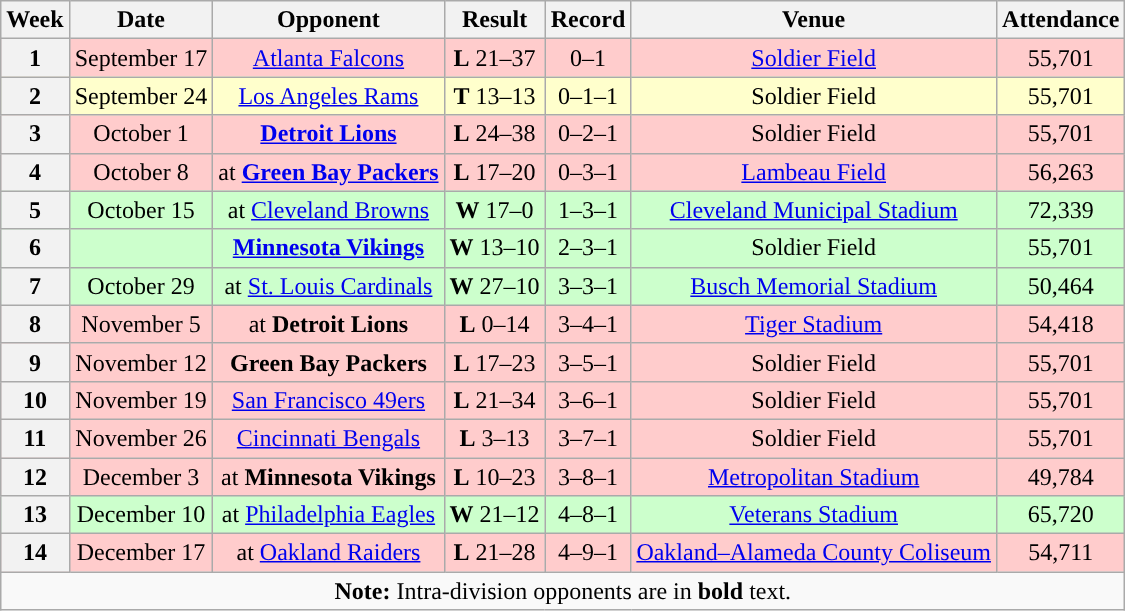<table class="wikitable" style="text-align:center">
<tr>
<th>Week</th>
<th>Date</th>
<th>Opponent</th>
<th>Result</th>
<th>Record</th>
<th>Venue</th>
<th>Attendance</th>
</tr>
<tr style="background:#fcc">
<th>1</th>
<td>September 17</td>
<td><a href='#'>Atlanta Falcons</a></td>
<td><strong>L</strong> 21–37</td>
<td>0–1</td>
<td><a href='#'>Soldier Field</a></td>
<td>55,701</td>
</tr>
<tr style="background:#ffc">
<th>2</th>
<td>September 24</td>
<td><a href='#'>Los Angeles Rams</a></td>
<td><strong>T</strong> 13–13</td>
<td>0–1–1</td>
<td>Soldier Field</td>
<td>55,701</td>
</tr>
<tr style="background:#fcc">
<th>3</th>
<td>October 1</td>
<td><strong><a href='#'>Detroit Lions</a></strong></td>
<td><strong>L</strong> 24–38</td>
<td>0–2–1</td>
<td>Soldier Field</td>
<td>55,701</td>
</tr>
<tr style="background:#fcc">
<th>4</th>
<td>October 8</td>
<td>at <strong><a href='#'>Green Bay Packers</a></strong></td>
<td><strong>L</strong> 17–20</td>
<td>0–3–1</td>
<td><a href='#'>Lambeau Field</a></td>
<td>56,263</td>
</tr>
<tr style="background:#cfc">
<th>5</th>
<td>October 15</td>
<td>at <a href='#'>Cleveland Browns</a></td>
<td><strong>W</strong> 17–0</td>
<td>1–3–1</td>
<td><a href='#'>Cleveland Municipal Stadium</a></td>
<td>72,339</td>
</tr>
<tr style="background:#cfc">
<th>6</th>
<td></td>
<td><strong><a href='#'>Minnesota Vikings</a></strong></td>
<td><strong>W</strong> 13–10</td>
<td>2–3–1</td>
<td>Soldier Field</td>
<td>55,701</td>
</tr>
<tr style="background:#cfc">
<th>7</th>
<td>October 29</td>
<td>at <a href='#'>St. Louis Cardinals</a></td>
<td><strong>W</strong> 27–10</td>
<td>3–3–1</td>
<td><a href='#'>Busch Memorial Stadium</a></td>
<td>50,464</td>
</tr>
<tr style="background:#fcc">
<th>8</th>
<td>November 5</td>
<td>at <strong>Detroit Lions</strong></td>
<td><strong>L</strong> 0–14</td>
<td>3–4–1</td>
<td><a href='#'>Tiger Stadium</a></td>
<td>54,418</td>
</tr>
<tr style="background:#fcc">
<th>9</th>
<td>November 12</td>
<td><strong>Green Bay Packers</strong></td>
<td><strong>L</strong> 17–23</td>
<td>3–5–1</td>
<td>Soldier Field</td>
<td>55,701</td>
</tr>
<tr style="background:#fcc">
<th>10</th>
<td>November 19</td>
<td><a href='#'>San Francisco 49ers</a></td>
<td><strong>L</strong> 21–34</td>
<td>3–6–1</td>
<td>Soldier Field</td>
<td>55,701</td>
</tr>
<tr style="background:#fcc">
<th>11</th>
<td>November 26</td>
<td><a href='#'>Cincinnati Bengals</a></td>
<td><strong>L</strong> 3–13</td>
<td>3–7–1</td>
<td>Soldier Field</td>
<td>55,701</td>
</tr>
<tr style="background:#fcc">
<th>12</th>
<td>December 3</td>
<td>at <strong>Minnesota Vikings</strong></td>
<td><strong>L</strong> 10–23</td>
<td>3–8–1</td>
<td><a href='#'>Metropolitan Stadium</a></td>
<td>49,784</td>
</tr>
<tr style="background:#cfc">
<th>13</th>
<td>December 10</td>
<td>at <a href='#'>Philadelphia Eagles</a></td>
<td><strong>W</strong> 21–12</td>
<td>4–8–1</td>
<td><a href='#'>Veterans Stadium</a></td>
<td>65,720</td>
</tr>
<tr style="background:#fcc">
<th>14</th>
<td>December 17</td>
<td>at <a href='#'>Oakland Raiders</a></td>
<td><strong>L</strong> 21–28</td>
<td>4–9–1</td>
<td><a href='#'>Oakland–Alameda County Coliseum</a></td>
<td>54,711</td>
</tr>
<tr>
<td colspan="8"><strong>Note:</strong> Intra-division opponents are in <strong>bold</strong> text.</td>
</tr>
</table>
